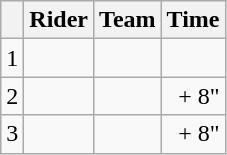<table class="wikitable">
<tr>
<th></th>
<th>Rider</th>
<th>Team</th>
<th>Time</th>
</tr>
<tr>
<td>1</td>
<td> </td>
<td></td>
<td align="right"></td>
</tr>
<tr>
<td>2</td>
<td> </td>
<td></td>
<td align="right">+ 8"</td>
</tr>
<tr>
<td>3</td>
<td></td>
<td></td>
<td align="right">+ 8"</td>
</tr>
</table>
